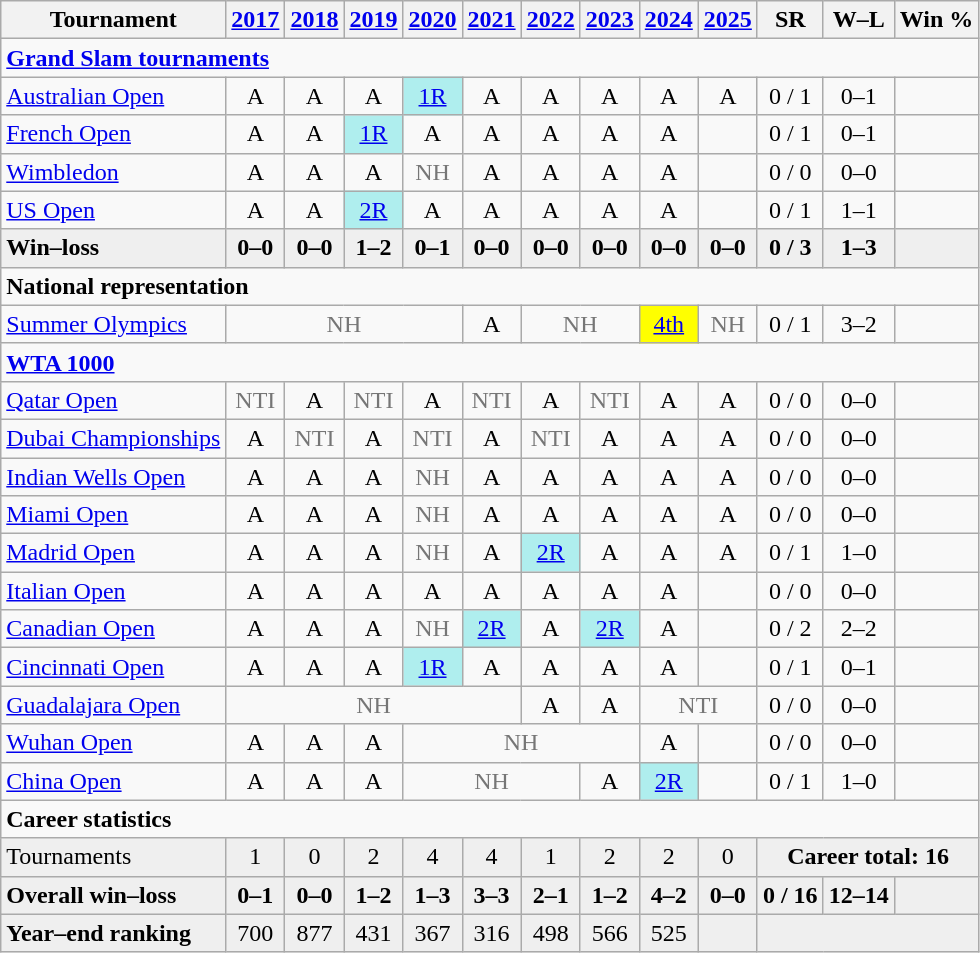<table class=wikitable style=text-align:center>
<tr>
<th>Tournament</th>
<th><a href='#'>2017</a></th>
<th><a href='#'>2018</a></th>
<th><a href='#'>2019</a></th>
<th><a href='#'>2020</a></th>
<th><a href='#'>2021</a></th>
<th><a href='#'>2022</a></th>
<th><a href='#'>2023</a></th>
<th><a href='#'>2024</a></th>
<th><a href='#'>2025</a></th>
<th>SR</th>
<th>W–L</th>
<th>Win %</th>
</tr>
<tr>
<td colspan=13 style=text-align:left><a href='#'><strong>Grand Slam tournaments</strong></a></td>
</tr>
<tr>
<td style=text-align:left><a href='#'>Australian Open</a></td>
<td>A</td>
<td>A</td>
<td>A</td>
<td bgcolor=afeeee><a href='#'>1R</a></td>
<td>A</td>
<td>A</td>
<td>A</td>
<td>A</td>
<td>A</td>
<td>0 / 1</td>
<td>0–1</td>
<td></td>
</tr>
<tr>
<td style=text-align:left><a href='#'>French Open</a></td>
<td>A</td>
<td>A</td>
<td bgcolor=afeeee><a href='#'>1R</a></td>
<td>A</td>
<td>A</td>
<td>A</td>
<td>A</td>
<td>A</td>
<td></td>
<td>0 / 1</td>
<td>0–1</td>
<td></td>
</tr>
<tr>
<td style=text-align:left><a href='#'>Wimbledon</a></td>
<td>A</td>
<td>A</td>
<td>A</td>
<td style=color:#767676>NH</td>
<td>A</td>
<td>A</td>
<td>A</td>
<td>A</td>
<td></td>
<td>0 / 0</td>
<td>0–0</td>
<td></td>
</tr>
<tr>
<td style=text-align:left><a href='#'>US Open</a></td>
<td>A</td>
<td>A</td>
<td bgcolor=afeeee><a href='#'>2R</a></td>
<td>A</td>
<td>A</td>
<td>A</td>
<td>A</td>
<td>A</td>
<td></td>
<td>0 / 1</td>
<td>1–1</td>
<td></td>
</tr>
<tr style=background:#efefef;font-weight:bold>
<td style=text-align:left>Win–loss</td>
<td>0–0</td>
<td>0–0</td>
<td>1–2</td>
<td>0–1</td>
<td>0–0</td>
<td>0–0</td>
<td>0–0</td>
<td>0–0</td>
<td>0–0</td>
<td>0 / 3</td>
<td>1–3</td>
<td></td>
</tr>
<tr>
<td colspan=13 style=text-align:left><strong>National representation</strong></td>
</tr>
<tr>
<td style=text-align:left><a href='#'>Summer Olympics</a></td>
<td colspan=4 style=color:#767676>NH</td>
<td>A</td>
<td colspan=2 style=color:#767676>NH</td>
<td bgcolor=yellow><a href='#'>4th</a></td>
<td style=color:#767676>NH</td>
<td>0 / 1</td>
<td>3–2</td>
<td></td>
</tr>
<tr>
<td colspan=13 style=text-align:left><strong><a href='#'>WTA 1000</a></strong></td>
</tr>
<tr>
<td style=text-align:left><a href='#'>Qatar Open</a></td>
<td style=color:#767676>NTI</td>
<td>A</td>
<td style=color:#767676>NTI</td>
<td>A</td>
<td style=color:#767676>NTI</td>
<td>A</td>
<td style=color:#767676>NTI</td>
<td>A</td>
<td>A</td>
<td>0 / 0</td>
<td>0–0</td>
<td></td>
</tr>
<tr>
<td style=text-align:left><a href='#'>Dubai Championships</a></td>
<td>A</td>
<td style=color:#767676>NTI</td>
<td>A</td>
<td style=color:#767676>NTI</td>
<td>A</td>
<td style=color:#767676>NTI</td>
<td>A</td>
<td>A</td>
<td>A</td>
<td>0 / 0</td>
<td>0–0</td>
<td></td>
</tr>
<tr>
<td style=text-align:left><a href='#'>Indian Wells Open</a></td>
<td>A</td>
<td>A</td>
<td>A</td>
<td style=color:#767676>NH</td>
<td>A</td>
<td>A</td>
<td>A</td>
<td>A</td>
<td>A</td>
<td>0 / 0</td>
<td>0–0</td>
<td></td>
</tr>
<tr>
<td style=text-align:left><a href='#'>Miami Open</a></td>
<td>A</td>
<td>A</td>
<td>A</td>
<td style=color:#767676>NH</td>
<td>A</td>
<td>A</td>
<td>A</td>
<td>A</td>
<td>A</td>
<td>0 / 0</td>
<td>0–0</td>
<td></td>
</tr>
<tr>
<td style=text-align:left><a href='#'>Madrid Open</a></td>
<td>A</td>
<td>A</td>
<td>A</td>
<td style=color:#767676>NH</td>
<td>A</td>
<td bgcolor=afeeee><a href='#'>2R</a></td>
<td>A</td>
<td>A</td>
<td>A</td>
<td>0 / 1</td>
<td>1–0</td>
<td></td>
</tr>
<tr>
<td style=text-align:left><a href='#'>Italian Open</a></td>
<td>A</td>
<td>A</td>
<td>A</td>
<td>A</td>
<td>A</td>
<td>A</td>
<td>A</td>
<td>A</td>
<td></td>
<td>0 / 0</td>
<td>0–0</td>
<td></td>
</tr>
<tr>
<td style=text-align:left><a href='#'>Canadian Open</a></td>
<td>A</td>
<td>A</td>
<td>A</td>
<td style=color:#767676>NH</td>
<td bgcolor=afeeee><a href='#'>2R</a></td>
<td>A</td>
<td bgcolor=afeeee><a href='#'>2R</a></td>
<td>A</td>
<td></td>
<td>0 / 2</td>
<td>2–2</td>
<td></td>
</tr>
<tr>
<td style=text-align:left><a href='#'>Cincinnati Open</a></td>
<td>A</td>
<td>A</td>
<td>A</td>
<td bgcolor=afeeee><a href='#'>1R</a></td>
<td>A</td>
<td>A</td>
<td>A</td>
<td>A</td>
<td></td>
<td>0 / 1</td>
<td>0–1</td>
<td></td>
</tr>
<tr>
<td style=text-align:left><a href='#'>Guadalajara Open</a></td>
<td colspan=5 style=color:#767676>NH</td>
<td>A</td>
<td>A</td>
<td colspan=2 style=color:#767676>NTI</td>
<td>0 / 0</td>
<td>0–0</td>
<td></td>
</tr>
<tr>
<td style=text-align:left><a href='#'>Wuhan Open</a></td>
<td>A</td>
<td>A</td>
<td>A</td>
<td colspan=4 style=color:#767676>NH</td>
<td>A</td>
<td></td>
<td>0 / 0</td>
<td>0–0</td>
<td></td>
</tr>
<tr>
<td style=text-align:left><a href='#'>China Open</a></td>
<td>A</td>
<td>A</td>
<td>A</td>
<td colspan=3 style=color:#767676>NH</td>
<td>A</td>
<td bgcolor=afeeee><a href='#'>2R</a></td>
<td></td>
<td>0 / 1</td>
<td>1–0</td>
<td></td>
</tr>
<tr>
<td style=text-align:left colspan=13><strong>Career statistics</strong></td>
</tr>
<tr style=background:#efefef>
<td style=text-align:left>Tournaments</td>
<td>1</td>
<td>0</td>
<td>2</td>
<td>4</td>
<td>4</td>
<td>1</td>
<td>2</td>
<td>2</td>
<td>0</td>
<td colspan=3><strong>Career total: 16</strong></td>
</tr>
<tr style=background:#efefef;font-weight:bold>
<td style=text-align:left>Overall win–loss</td>
<td>0–1</td>
<td>0–0</td>
<td>1–2</td>
<td>1–3</td>
<td>3–3</td>
<td>2–1</td>
<td>1–2</td>
<td>4–2</td>
<td>0–0</td>
<td>0 / 16</td>
<td>12–14</td>
<td></td>
</tr>
<tr style=background:#efefef>
<td style=text-align:left><strong>Year–end ranking</strong></td>
<td>700</td>
<td>877</td>
<td>431</td>
<td>367</td>
<td>316</td>
<td>498</td>
<td>566</td>
<td>525</td>
<td></td>
<td colspan=3></td>
</tr>
</table>
